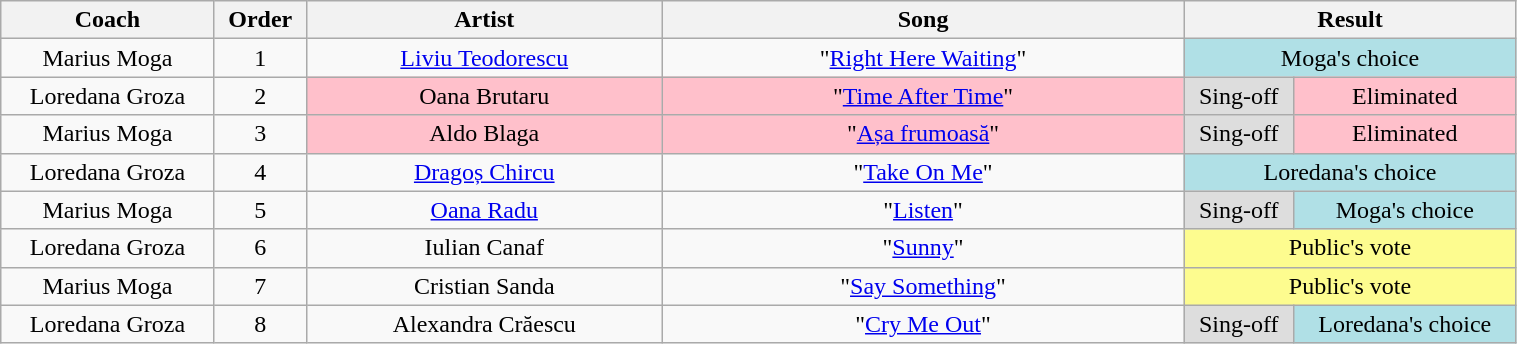<table class="wikitable" style="text-align: center; width:80%;">
<tr>
<th style="width:09%;">Coach</th>
<th style="width:02%;">Order</th>
<th style="width:15%;">Artist</th>
<th style="width:22%;">Song</th>
<th style="width:14%;" colspan="2">Result</th>
</tr>
<tr>
<td>Marius Moga</td>
<td>1</td>
<td><a href='#'>Liviu Teodorescu</a></td>
<td>"<a href='#'>Right Here Waiting</a>"</td>
<td colspan="2" style="background:#b0e0e6">Moga's choice</td>
</tr>
<tr>
<td>Loredana Groza</td>
<td>2</td>
<td style="background:pink">Oana Brutaru</td>
<td style="background:pink">"<a href='#'>Time After Time</a>"</td>
<td style="background:#ddd">Sing-off</td>
<td style="background:pink">Eliminated</td>
</tr>
<tr>
<td>Marius Moga</td>
<td>3</td>
<td style="background:pink">Aldo Blaga</td>
<td style="background:pink">"<a href='#'>Așa frumoasă</a>"</td>
<td style="background:#ddd">Sing-off</td>
<td style="background:pink">Eliminated</td>
</tr>
<tr>
<td>Loredana Groza</td>
<td>4</td>
<td><a href='#'>Dragoș Chircu</a></td>
<td>"<a href='#'>Take On Me</a>"</td>
<td colspan="2" style="background:#b0e0e6">Loredana's choice</td>
</tr>
<tr>
<td>Marius Moga</td>
<td>5</td>
<td><a href='#'>Oana Radu</a></td>
<td>"<a href='#'>Listen</a>"</td>
<td style="background:#ddd">Sing-off</td>
<td style="background:#b0e0e6">Moga's choice</td>
</tr>
<tr>
<td>Loredana Groza</td>
<td>6</td>
<td>Iulian Canaf</td>
<td>"<a href='#'>Sunny</a>"</td>
<td colspan="2" style="background:#fdfc8f">Public's vote</td>
</tr>
<tr>
<td>Marius Moga</td>
<td>7</td>
<td>Cristian Sanda</td>
<td>"<a href='#'>Say Something</a>"</td>
<td colspan="2" style="background:#fdfc8f">Public's vote</td>
</tr>
<tr>
<td>Loredana Groza</td>
<td>8</td>
<td>Alexandra Crăescu</td>
<td>"<a href='#'>Cry Me Out</a>"</td>
<td style="background:#ddd">Sing-off</td>
<td style="background:#b0e0e6">Loredana's choice</td>
</tr>
</table>
